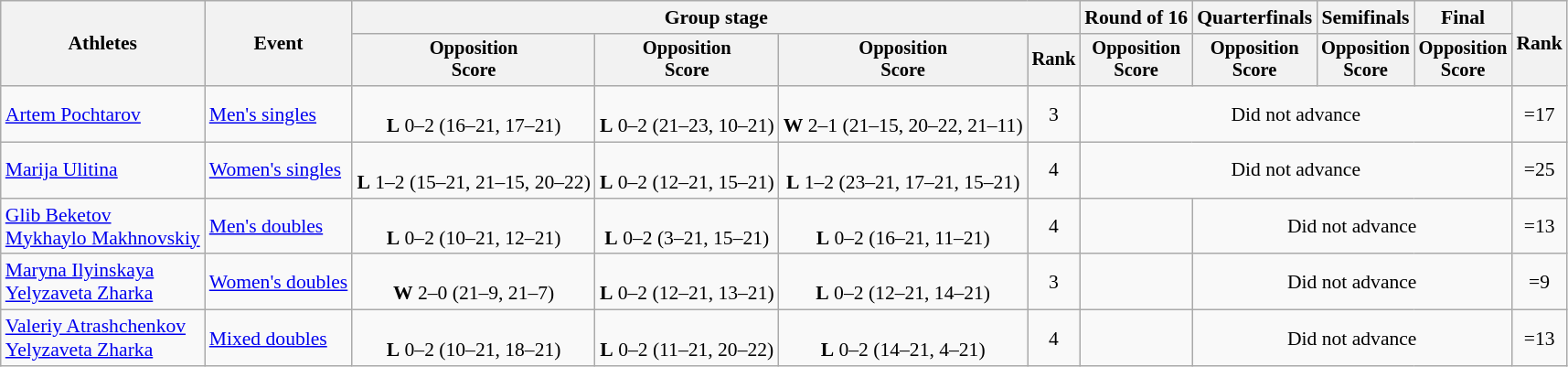<table class="wikitable" style="font-size:90%">
<tr>
<th rowspan="2">Athletes</th>
<th rowspan="2">Event</th>
<th colspan="4">Group stage</th>
<th>Round of 16</th>
<th>Quarterfinals</th>
<th>Semifinals</th>
<th>Final</th>
<th rowspan="2">Rank</th>
</tr>
<tr style="font-size:95%">
<th>Opposition<br>Score</th>
<th>Opposition<br>Score</th>
<th>Opposition<br>Score</th>
<th>Rank</th>
<th>Opposition<br>Score</th>
<th>Opposition<br>Score</th>
<th>Opposition<br>Score</th>
<th>Opposition<br>Score</th>
</tr>
<tr align="center">
<td align="left"><a href='#'>Artem Pochtarov</a></td>
<td align="left"><a href='#'>Men's singles</a></td>
<td><br> <strong>L</strong> 0–2 (16–21, 17–21)</td>
<td><br> <strong>L</strong> 0–2 (21–23, 10–21)</td>
<td><br> <strong>W</strong> 2–1 (21–15, 20–22, 21–11)</td>
<td>3</td>
<td colspan=4>Did not advance</td>
<td>=17</td>
</tr>
<tr align="center">
<td align="left"><a href='#'>Marija Ulitina</a></td>
<td align="left"><a href='#'>Women's singles</a></td>
<td><br> <strong>L</strong> 1–2 (15–21, 21–15, 20–22)</td>
<td><br> <strong>L</strong> 0–2 (12–21, 15–21)</td>
<td><br> <strong>L</strong> 1–2 (23–21, 17–21, 15–21)</td>
<td>4</td>
<td colspan=4>Did not advance</td>
<td>=25</td>
</tr>
<tr align="center">
<td align="left"><a href='#'>Glib Beketov</a><br><a href='#'>Mykhaylo Makhnovskiy</a></td>
<td align="left"><a href='#'>Men's doubles</a></td>
<td><br> <strong>L</strong> 0–2 (10–21, 12–21)</td>
<td><br> <strong>L</strong> 0–2 (3–21, 15–21)</td>
<td><br> <strong>L</strong> 0–2 (16–21, 11–21)</td>
<td>4</td>
<td></td>
<td colspan=3>Did not advance</td>
<td>=13</td>
</tr>
<tr align="center">
<td align="left"><a href='#'>Maryna Ilyinskaya</a><br><a href='#'>Yelyzaveta Zharka</a></td>
<td align="left"><a href='#'>Women's doubles</a></td>
<td><br> <strong>W</strong> 2–0 (21–9, 21–7)</td>
<td><br> <strong>L</strong> 0–2 (12–21, 13–21)</td>
<td><br> <strong>L</strong> 0–2 (12–21, 14–21)</td>
<td>3</td>
<td></td>
<td colspan=3>Did not advance</td>
<td>=9</td>
</tr>
<tr align="center">
<td align="left"><a href='#'>Valeriy Atrashchenkov</a><br><a href='#'>Yelyzaveta Zharka</a></td>
<td align="left"><a href='#'>Mixed doubles</a></td>
<td><br> <strong>L</strong> 0–2 (10–21, 18–21)</td>
<td><br> <strong>L</strong> 0–2 (11–21, 20–22)</td>
<td><br> <strong>L</strong> 0–2 (14–21, 4–21)</td>
<td>4</td>
<td></td>
<td colspan=3>Did not advance</td>
<td>=13</td>
</tr>
</table>
